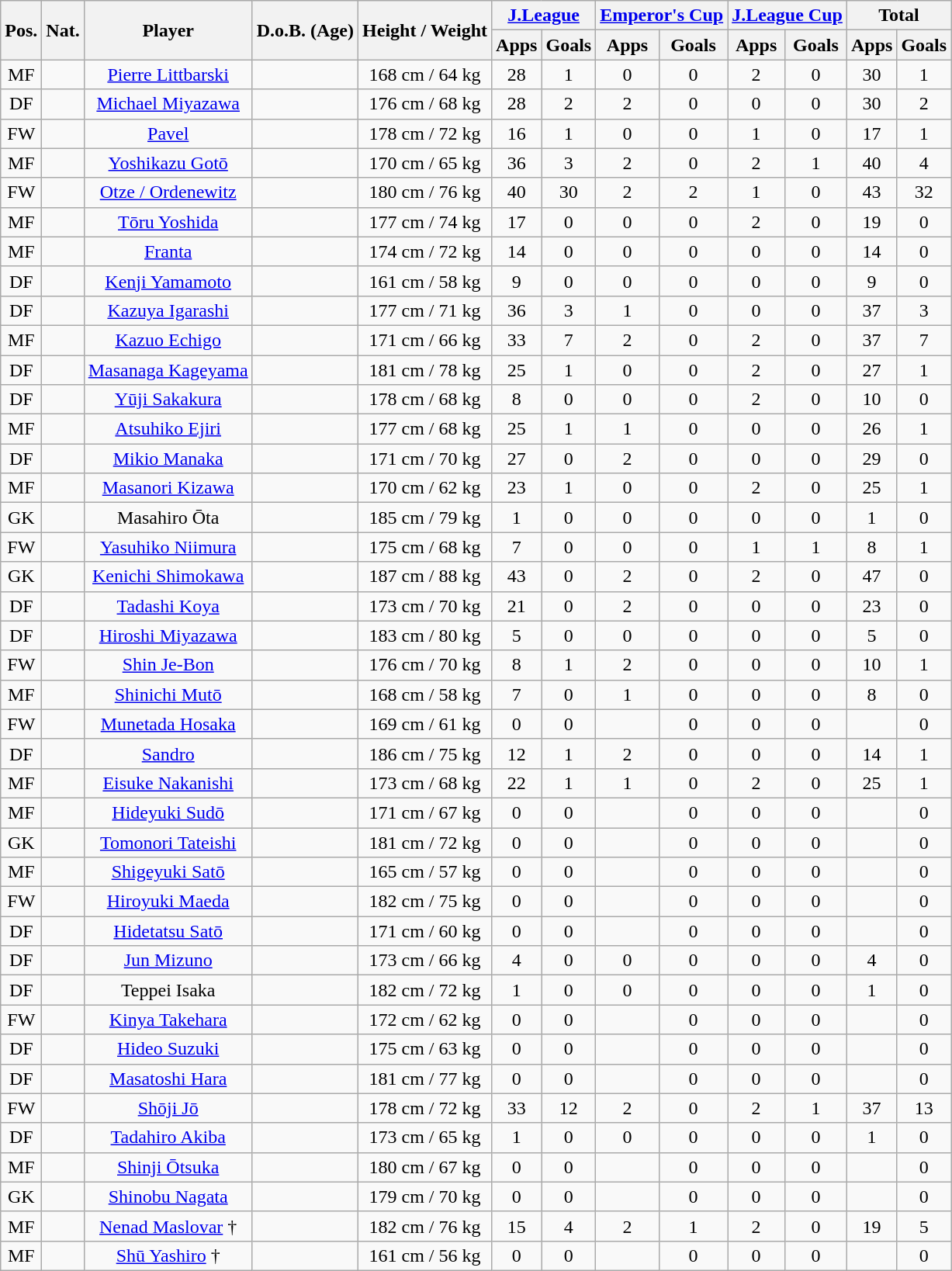<table class="wikitable" style="text-align:center;">
<tr>
<th rowspan="2">Pos.</th>
<th rowspan="2">Nat.</th>
<th rowspan="2">Player</th>
<th rowspan="2">D.o.B. (Age)</th>
<th rowspan="2">Height / Weight</th>
<th colspan="2"><a href='#'>J.League</a></th>
<th colspan="2"><a href='#'>Emperor's Cup</a></th>
<th colspan="2"><a href='#'>J.League Cup</a></th>
<th colspan="2">Total</th>
</tr>
<tr>
<th>Apps</th>
<th>Goals</th>
<th>Apps</th>
<th>Goals</th>
<th>Apps</th>
<th>Goals</th>
<th>Apps</th>
<th>Goals</th>
</tr>
<tr>
<td>MF</td>
<td></td>
<td><a href='#'>Pierre Littbarski</a></td>
<td></td>
<td>168 cm / 64 kg</td>
<td>28</td>
<td>1</td>
<td>0</td>
<td>0</td>
<td>2</td>
<td>0</td>
<td>30</td>
<td>1</td>
</tr>
<tr>
<td>DF</td>
<td></td>
<td><a href='#'>Michael Miyazawa</a></td>
<td></td>
<td>176 cm / 68 kg</td>
<td>28</td>
<td>2</td>
<td>2</td>
<td>0</td>
<td>0</td>
<td>0</td>
<td>30</td>
<td>2</td>
</tr>
<tr>
<td>FW</td>
<td></td>
<td><a href='#'>Pavel</a></td>
<td></td>
<td>178 cm / 72 kg</td>
<td>16</td>
<td>1</td>
<td>0</td>
<td>0</td>
<td>1</td>
<td>0</td>
<td>17</td>
<td>1</td>
</tr>
<tr>
<td>MF</td>
<td></td>
<td><a href='#'>Yoshikazu Gotō</a></td>
<td></td>
<td>170 cm / 65 kg</td>
<td>36</td>
<td>3</td>
<td>2</td>
<td>0</td>
<td>2</td>
<td>1</td>
<td>40</td>
<td>4</td>
</tr>
<tr>
<td>FW</td>
<td></td>
<td><a href='#'>Otze / Ordenewitz</a></td>
<td></td>
<td>180 cm / 76 kg</td>
<td>40</td>
<td>30</td>
<td>2</td>
<td>2</td>
<td>1</td>
<td>0</td>
<td>43</td>
<td>32</td>
</tr>
<tr>
<td>MF</td>
<td></td>
<td><a href='#'>Tōru Yoshida</a></td>
<td></td>
<td>177 cm / 74 kg</td>
<td>17</td>
<td>0</td>
<td>0</td>
<td>0</td>
<td>2</td>
<td>0</td>
<td>19</td>
<td>0</td>
</tr>
<tr>
<td>MF</td>
<td></td>
<td><a href='#'>Franta</a></td>
<td></td>
<td>174 cm / 72 kg</td>
<td>14</td>
<td>0</td>
<td>0</td>
<td>0</td>
<td>0</td>
<td>0</td>
<td>14</td>
<td>0</td>
</tr>
<tr>
<td>DF</td>
<td></td>
<td><a href='#'>Kenji Yamamoto</a></td>
<td></td>
<td>161 cm / 58 kg</td>
<td>9</td>
<td>0</td>
<td>0</td>
<td>0</td>
<td>0</td>
<td>0</td>
<td>9</td>
<td>0</td>
</tr>
<tr>
<td>DF</td>
<td></td>
<td><a href='#'>Kazuya Igarashi</a></td>
<td></td>
<td>177 cm / 71 kg</td>
<td>36</td>
<td>3</td>
<td>1</td>
<td>0</td>
<td>0</td>
<td>0</td>
<td>37</td>
<td>3</td>
</tr>
<tr>
<td>MF</td>
<td></td>
<td><a href='#'>Kazuo Echigo</a></td>
<td></td>
<td>171 cm / 66 kg</td>
<td>33</td>
<td>7</td>
<td>2</td>
<td>0</td>
<td>2</td>
<td>0</td>
<td>37</td>
<td>7</td>
</tr>
<tr>
<td>DF</td>
<td></td>
<td><a href='#'>Masanaga Kageyama</a></td>
<td></td>
<td>181 cm / 78 kg</td>
<td>25</td>
<td>1</td>
<td>0</td>
<td>0</td>
<td>2</td>
<td>0</td>
<td>27</td>
<td>1</td>
</tr>
<tr>
<td>DF</td>
<td></td>
<td><a href='#'>Yūji Sakakura</a></td>
<td></td>
<td>178 cm / 68 kg</td>
<td>8</td>
<td>0</td>
<td>0</td>
<td>0</td>
<td>2</td>
<td>0</td>
<td>10</td>
<td>0</td>
</tr>
<tr>
<td>MF</td>
<td></td>
<td><a href='#'>Atsuhiko Ejiri</a></td>
<td></td>
<td>177 cm / 68 kg</td>
<td>25</td>
<td>1</td>
<td>1</td>
<td>0</td>
<td>0</td>
<td>0</td>
<td>26</td>
<td>1</td>
</tr>
<tr>
<td>DF</td>
<td></td>
<td><a href='#'>Mikio Manaka</a></td>
<td></td>
<td>171 cm / 70 kg</td>
<td>27</td>
<td>0</td>
<td>2</td>
<td>0</td>
<td>0</td>
<td>0</td>
<td>29</td>
<td>0</td>
</tr>
<tr>
<td>MF</td>
<td></td>
<td><a href='#'>Masanori Kizawa</a></td>
<td></td>
<td>170 cm / 62 kg</td>
<td>23</td>
<td>1</td>
<td>0</td>
<td>0</td>
<td>2</td>
<td>0</td>
<td>25</td>
<td>1</td>
</tr>
<tr>
<td>GK</td>
<td></td>
<td>Masahiro Ōta</td>
<td></td>
<td>185 cm / 79 kg</td>
<td>1</td>
<td>0</td>
<td>0</td>
<td>0</td>
<td>0</td>
<td>0</td>
<td>1</td>
<td>0</td>
</tr>
<tr>
<td>FW</td>
<td></td>
<td><a href='#'>Yasuhiko Niimura</a></td>
<td></td>
<td>175 cm / 68 kg</td>
<td>7</td>
<td>0</td>
<td>0</td>
<td>0</td>
<td>1</td>
<td>1</td>
<td>8</td>
<td>1</td>
</tr>
<tr>
<td>GK</td>
<td></td>
<td><a href='#'>Kenichi Shimokawa</a></td>
<td></td>
<td>187 cm / 88 kg</td>
<td>43</td>
<td>0</td>
<td>2</td>
<td>0</td>
<td>2</td>
<td>0</td>
<td>47</td>
<td>0</td>
</tr>
<tr>
<td>DF</td>
<td></td>
<td><a href='#'>Tadashi Koya</a></td>
<td></td>
<td>173 cm / 70 kg</td>
<td>21</td>
<td>0</td>
<td>2</td>
<td>0</td>
<td>0</td>
<td>0</td>
<td>23</td>
<td>0</td>
</tr>
<tr>
<td>DF</td>
<td></td>
<td><a href='#'>Hiroshi Miyazawa</a></td>
<td></td>
<td>183 cm / 80 kg</td>
<td>5</td>
<td>0</td>
<td>0</td>
<td>0</td>
<td>0</td>
<td>0</td>
<td>5</td>
<td>0</td>
</tr>
<tr>
<td>FW</td>
<td></td>
<td><a href='#'>Shin Je-Bon</a></td>
<td></td>
<td>176 cm / 70 kg</td>
<td>8</td>
<td>1</td>
<td>2</td>
<td>0</td>
<td>0</td>
<td>0</td>
<td>10</td>
<td>1</td>
</tr>
<tr>
<td>MF</td>
<td></td>
<td><a href='#'>Shinichi Mutō</a></td>
<td></td>
<td>168 cm / 58 kg</td>
<td>7</td>
<td>0</td>
<td>1</td>
<td>0</td>
<td>0</td>
<td>0</td>
<td>8</td>
<td>0</td>
</tr>
<tr>
<td>FW</td>
<td></td>
<td><a href='#'>Munetada Hosaka</a></td>
<td></td>
<td>169 cm / 61 kg</td>
<td>0</td>
<td>0</td>
<td></td>
<td>0</td>
<td>0</td>
<td>0</td>
<td></td>
<td>0</td>
</tr>
<tr>
<td>DF</td>
<td></td>
<td><a href='#'>Sandro</a></td>
<td></td>
<td>186 cm / 75 kg</td>
<td>12</td>
<td>1</td>
<td>2</td>
<td>0</td>
<td>0</td>
<td>0</td>
<td>14</td>
<td>1</td>
</tr>
<tr>
<td>MF</td>
<td></td>
<td><a href='#'>Eisuke Nakanishi</a></td>
<td></td>
<td>173 cm / 68 kg</td>
<td>22</td>
<td>1</td>
<td>1</td>
<td>0</td>
<td>2</td>
<td>0</td>
<td>25</td>
<td>1</td>
</tr>
<tr>
<td>MF</td>
<td></td>
<td><a href='#'>Hideyuki Sudō</a></td>
<td></td>
<td>171 cm / 67 kg</td>
<td>0</td>
<td>0</td>
<td></td>
<td>0</td>
<td>0</td>
<td>0</td>
<td></td>
<td>0</td>
</tr>
<tr>
<td>GK</td>
<td></td>
<td><a href='#'>Tomonori Tateishi</a></td>
<td></td>
<td>181 cm / 72 kg</td>
<td>0</td>
<td>0</td>
<td></td>
<td>0</td>
<td>0</td>
<td>0</td>
<td></td>
<td>0</td>
</tr>
<tr>
<td>MF</td>
<td></td>
<td><a href='#'>Shigeyuki Satō</a></td>
<td></td>
<td>165 cm / 57 kg</td>
<td>0</td>
<td>0</td>
<td></td>
<td>0</td>
<td>0</td>
<td>0</td>
<td></td>
<td>0</td>
</tr>
<tr>
<td>FW</td>
<td></td>
<td><a href='#'>Hiroyuki Maeda</a></td>
<td></td>
<td>182 cm / 75 kg</td>
<td>0</td>
<td>0</td>
<td></td>
<td>0</td>
<td>0</td>
<td>0</td>
<td></td>
<td>0</td>
</tr>
<tr>
<td>DF</td>
<td></td>
<td><a href='#'>Hidetatsu Satō</a></td>
<td></td>
<td>171 cm / 60 kg</td>
<td>0</td>
<td>0</td>
<td></td>
<td>0</td>
<td>0</td>
<td>0</td>
<td></td>
<td>0</td>
</tr>
<tr>
<td>DF</td>
<td></td>
<td><a href='#'>Jun Mizuno</a></td>
<td></td>
<td>173 cm / 66 kg</td>
<td>4</td>
<td>0</td>
<td>0</td>
<td>0</td>
<td>0</td>
<td>0</td>
<td>4</td>
<td>0</td>
</tr>
<tr>
<td>DF</td>
<td></td>
<td>Teppei Isaka</td>
<td></td>
<td>182 cm / 72 kg</td>
<td>1</td>
<td>0</td>
<td>0</td>
<td>0</td>
<td>0</td>
<td>0</td>
<td>1</td>
<td>0</td>
</tr>
<tr>
<td>FW</td>
<td></td>
<td><a href='#'>Kinya Takehara</a></td>
<td></td>
<td>172 cm / 62 kg</td>
<td>0</td>
<td>0</td>
<td></td>
<td>0</td>
<td>0</td>
<td>0</td>
<td></td>
<td>0</td>
</tr>
<tr>
<td>DF</td>
<td></td>
<td><a href='#'>Hideo Suzuki</a></td>
<td></td>
<td>175 cm / 63 kg</td>
<td>0</td>
<td>0</td>
<td></td>
<td>0</td>
<td>0</td>
<td>0</td>
<td></td>
<td>0</td>
</tr>
<tr>
<td>DF</td>
<td></td>
<td><a href='#'>Masatoshi Hara</a></td>
<td></td>
<td>181 cm / 77 kg</td>
<td>0</td>
<td>0</td>
<td></td>
<td>0</td>
<td>0</td>
<td>0</td>
<td></td>
<td>0</td>
</tr>
<tr>
<td>FW</td>
<td></td>
<td><a href='#'>Shōji Jō</a></td>
<td></td>
<td>178 cm / 72 kg</td>
<td>33</td>
<td>12</td>
<td>2</td>
<td>0</td>
<td>2</td>
<td>1</td>
<td>37</td>
<td>13</td>
</tr>
<tr>
<td>DF</td>
<td></td>
<td><a href='#'>Tadahiro Akiba</a></td>
<td></td>
<td>173 cm / 65 kg</td>
<td>1</td>
<td>0</td>
<td>0</td>
<td>0</td>
<td>0</td>
<td>0</td>
<td>1</td>
<td>0</td>
</tr>
<tr>
<td>MF</td>
<td></td>
<td><a href='#'>Shinji Ōtsuka</a></td>
<td></td>
<td>180 cm / 67 kg</td>
<td>0</td>
<td>0</td>
<td></td>
<td>0</td>
<td>0</td>
<td>0</td>
<td></td>
<td>0</td>
</tr>
<tr>
<td>GK</td>
<td></td>
<td><a href='#'>Shinobu Nagata</a></td>
<td></td>
<td>179 cm / 70 kg</td>
<td>0</td>
<td>0</td>
<td></td>
<td>0</td>
<td>0</td>
<td>0</td>
<td></td>
<td>0</td>
</tr>
<tr>
<td>MF</td>
<td></td>
<td><a href='#'>Nenad Maslovar</a> †</td>
<td></td>
<td>182 cm / 76 kg</td>
<td>15</td>
<td>4</td>
<td>2</td>
<td>1</td>
<td>2</td>
<td>0</td>
<td>19</td>
<td>5</td>
</tr>
<tr>
<td>MF</td>
<td></td>
<td><a href='#'>Shū Yashiro</a> †</td>
<td></td>
<td>161 cm / 56 kg</td>
<td>0</td>
<td>0</td>
<td></td>
<td>0</td>
<td>0</td>
<td>0</td>
<td></td>
<td>0</td>
</tr>
</table>
